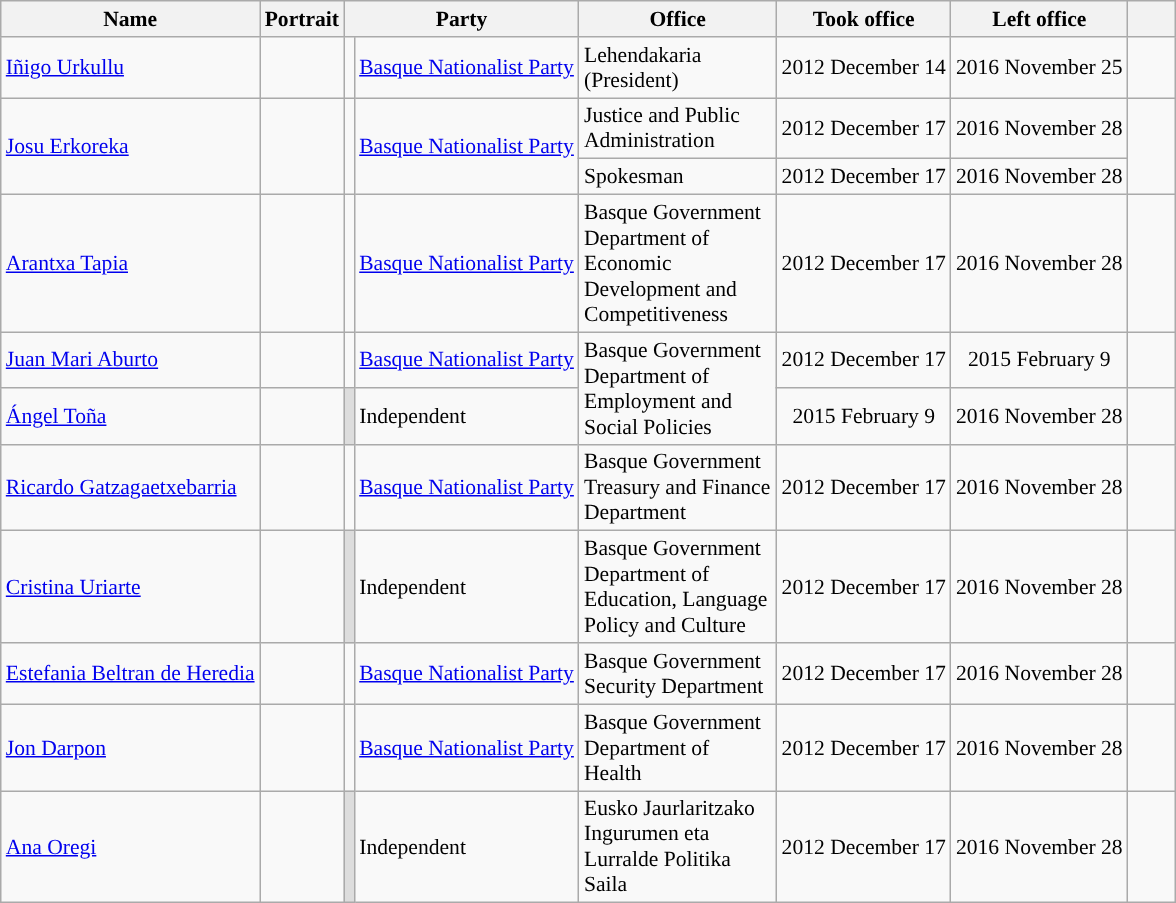<table class="wikitable plainrowheaders sortable" style="font-size:90%; text-align:left;">
<tr>
<th scope=col>Name</th>
<th scope=col class=unsortable>Portrait</th>
<th scope=col colspan="2">Party</th>
<th scope=col width=125px>Office</th>
<th scope=col>Took office</th>
<th scope=col>Left office</th>
<th scope=col width=25px class=unsortable></th>
</tr>
<tr>
<td style="white-space: nowrap;"><a href='#'>Iñigo Urkullu</a></td>
<td align="center"></td>
<td style="color:inherit;background:"></td>
<td><a href='#'>Basque Nationalist Party</a></td>
<td>Lehendakaria (President)</td>
<td align="center">2012 December 14</td>
<td align="center">2016 November 25</td>
<td align="center"></td>
</tr>
<tr>
<td rowspan="2" style="white-space: nowrap;"><a href='#'>Josu Erkoreka</a></td>
<td rowspan="2" align="center"></td>
<td rowspan="2" style="color:inherit;background:"></td>
<td rowspan="2"><a href='#'>Basque Nationalist Party</a></td>
<td>Justice and Public Administration</td>
<td align="center">2012 December 17</td>
<td align="center">2016 November 28</td>
<td rowspan="2" align="center"></td>
</tr>
<tr>
<td>Spokesman</td>
<td align="center">2012 December 17</td>
<td align="center">2016 November 28</td>
</tr>
<tr>
<td style="white-space: nowrap;"><a href='#'>Arantxa Tapia</a></td>
<td align="center"></td>
<td style="color:inherit;background:"></td>
<td><a href='#'>Basque Nationalist Party</a></td>
<td>Basque Government Department of Economic Development and Competitiveness</td>
<td align="center">2012 December 17</td>
<td align="center">2016 November 28</td>
<td align="center"></td>
</tr>
<tr>
<td style="white-space: nowrap;"><a href='#'>Juan Mari Aburto</a></td>
<td align="center"></td>
<td style="color:inherit;background:"></td>
<td><a href='#'>Basque Nationalist Party</a></td>
<td rowspan = "2">Basque Government Department of Employment and Social Policies</td>
<td align="center">2012 December 17</td>
<td align="center">2015 February 9</td>
<td align="center"></td>
</tr>
<tr>
<td style="white-space: nowrap;"><a href='#'>Ángel Toña</a></td>
<td align="center"></td>
<td style="background:#DDDDDD;"></td>
<td>Independent</td>
<td align="center">2015 February 9</td>
<td align="center">2016 November 28</td>
<td align="center"></td>
</tr>
<tr>
<td style="white-space: nowrap;"><a href='#'>Ricardo Gatzagaetxebarria</a></td>
<td align="center"></td>
<td style="color:inherit;background:"></td>
<td><a href='#'>Basque Nationalist Party</a></td>
<td>Basque Government Treasury and Finance Department</td>
<td align="center">2012 December 17</td>
<td align="center">2016 November 28</td>
<td align="center"></td>
</tr>
<tr>
<td style="white-space: nowrap;"><a href='#'>Cristina Uriarte</a></td>
<td align="center"></td>
<td style="background:#DDDDDD;"></td>
<td>Independent</td>
<td>Basque Government Department of Education, Language Policy and Culture</td>
<td align="center">2012 December 17</td>
<td align="center">2016 November 28</td>
<td align="center"></td>
</tr>
<tr>
<td style="white-space: nowrap;"><a href='#'>Estefania Beltran de Heredia</a></td>
<td align="center"></td>
<td style="color:inherit;background:"></td>
<td><a href='#'>Basque Nationalist Party</a></td>
<td>Basque Government Security Department</td>
<td align="center">2012 December 17</td>
<td align="center">2016 November 28</td>
<td align="center"></td>
</tr>
<tr>
<td style="white-space: nowrap;"><a href='#'>Jon Darpon</a></td>
<td align="center"></td>
<td style="color:inherit;background:"></td>
<td><a href='#'>Basque Nationalist Party</a></td>
<td>Basque Government Department of Health</td>
<td align="center">2012 December 17</td>
<td align="center">2016 November 28</td>
<td align="center"></td>
</tr>
<tr>
<td style="white-space: nowrap;"><a href='#'>Ana Oregi</a></td>
<td align="center"></td>
<td style="background:#DDDDDD;"></td>
<td>Independent</td>
<td>Eusko Jaurlaritzako Ingurumen eta Lurralde Politika Saila</td>
<td align="center">2012 December 17</td>
<td align="center">2016 November 28</td>
<td align="center"></td>
</tr>
</table>
